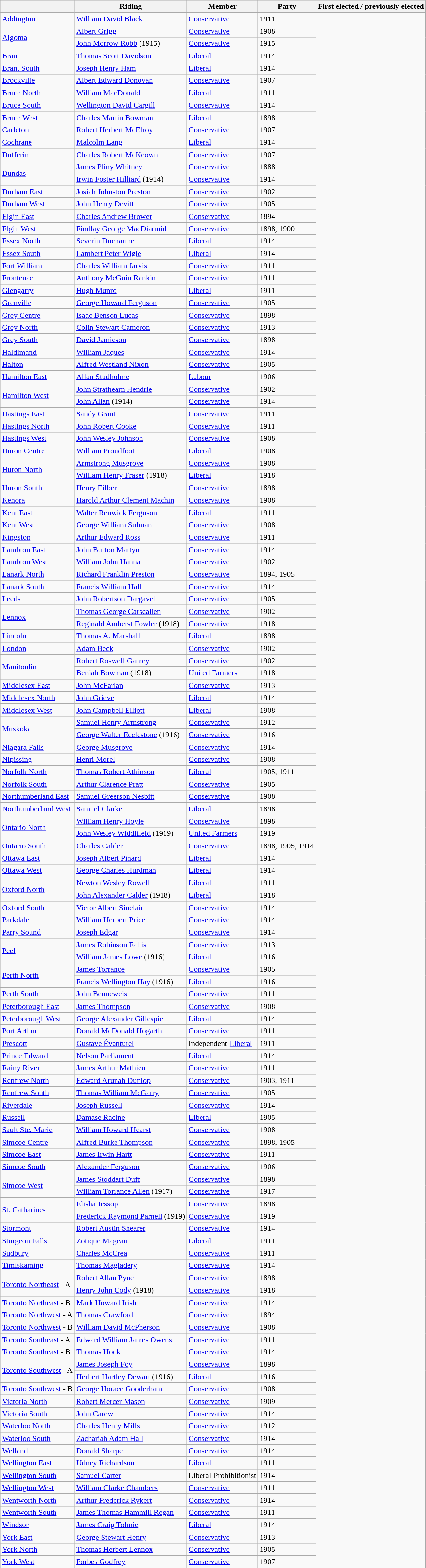<table class="wikitable sortable">
<tr>
<th></th>
<th>Riding</th>
<th>Member</th>
<th>Party</th>
<th>First elected / previously elected</th>
</tr>
<tr>
<td><a href='#'>Addington</a></td>
<td><a href='#'>William David Black</a></td>
<td><a href='#'>Conservative</a></td>
<td>1911</td>
</tr>
<tr>
<td rowspan="2"><a href='#'>Algoma</a></td>
<td><a href='#'>Albert Grigg</a></td>
<td><a href='#'>Conservative</a></td>
<td>1908</td>
</tr>
<tr>
<td><a href='#'>John Morrow Robb</a> (1915)</td>
<td><a href='#'>Conservative</a></td>
<td>1915</td>
</tr>
<tr>
<td><a href='#'>Brant</a></td>
<td><a href='#'>Thomas Scott Davidson</a></td>
<td><a href='#'>Liberal</a></td>
<td>1914</td>
</tr>
<tr>
<td><a href='#'>Brant South</a></td>
<td><a href='#'>Joseph Henry Ham</a></td>
<td><a href='#'>Liberal</a></td>
<td>1914</td>
</tr>
<tr>
<td><a href='#'>Brockville</a></td>
<td><a href='#'>Albert Edward Donovan</a></td>
<td><a href='#'>Conservative</a></td>
<td>1907</td>
</tr>
<tr>
<td><a href='#'>Bruce North</a></td>
<td><a href='#'>William MacDonald</a></td>
<td><a href='#'>Liberal</a></td>
<td>1911</td>
</tr>
<tr>
<td><a href='#'>Bruce South</a></td>
<td><a href='#'>Wellington David Cargill</a></td>
<td><a href='#'>Conservative</a></td>
<td>1914</td>
</tr>
<tr>
<td><a href='#'>Bruce West</a></td>
<td><a href='#'>Charles Martin Bowman</a></td>
<td><a href='#'>Liberal</a></td>
<td>1898</td>
</tr>
<tr>
<td><a href='#'>Carleton</a></td>
<td><a href='#'>Robert Herbert McElroy</a></td>
<td><a href='#'>Conservative</a></td>
<td>1907</td>
</tr>
<tr>
<td><a href='#'>Cochrane</a></td>
<td><a href='#'>Malcolm Lang</a></td>
<td><a href='#'>Liberal</a></td>
<td>1914</td>
</tr>
<tr>
<td><a href='#'>Dufferin</a></td>
<td><a href='#'>Charles Robert McKeown</a></td>
<td><a href='#'>Conservative</a></td>
<td>1907</td>
</tr>
<tr>
<td rowspan="2"><a href='#'>Dundas</a></td>
<td><a href='#'>James Pliny Whitney</a></td>
<td><a href='#'>Conservative</a></td>
<td>1888</td>
</tr>
<tr>
<td><a href='#'>Irwin Foster Hilliard</a> (1914)</td>
<td><a href='#'>Conservative</a></td>
<td>1914</td>
</tr>
<tr>
<td><a href='#'>Durham East</a></td>
<td><a href='#'>Josiah Johnston Preston</a></td>
<td><a href='#'>Conservative</a></td>
<td>1902</td>
</tr>
<tr>
<td><a href='#'>Durham West</a></td>
<td><a href='#'>John Henry Devitt</a></td>
<td><a href='#'>Conservative</a></td>
<td>1905</td>
</tr>
<tr>
<td><a href='#'>Elgin East</a></td>
<td><a href='#'>Charles Andrew Brower</a></td>
<td><a href='#'>Conservative</a></td>
<td>1894</td>
</tr>
<tr>
<td><a href='#'>Elgin West</a></td>
<td><a href='#'>Findlay George MacDiarmid</a></td>
<td><a href='#'>Conservative</a></td>
<td>1898, 1900</td>
</tr>
<tr>
<td><a href='#'>Essex North</a></td>
<td><a href='#'>Severin Ducharme</a></td>
<td><a href='#'>Liberal</a></td>
<td>1914</td>
</tr>
<tr>
<td><a href='#'>Essex South</a></td>
<td><a href='#'>Lambert Peter Wigle</a></td>
<td><a href='#'>Liberal</a></td>
<td>1914</td>
</tr>
<tr>
<td><a href='#'>Fort William</a></td>
<td><a href='#'>Charles William Jarvis</a></td>
<td><a href='#'>Conservative</a></td>
<td>1911</td>
</tr>
<tr>
<td><a href='#'>Frontenac</a></td>
<td><a href='#'>Anthony McGuin Rankin</a></td>
<td><a href='#'>Conservative</a></td>
<td>1911</td>
</tr>
<tr>
<td><a href='#'>Glengarry</a></td>
<td><a href='#'>Hugh Munro</a></td>
<td><a href='#'>Liberal</a></td>
<td>1911</td>
</tr>
<tr>
<td><a href='#'>Grenville</a></td>
<td><a href='#'>George Howard Ferguson</a></td>
<td><a href='#'>Conservative</a></td>
<td>1905</td>
</tr>
<tr>
<td><a href='#'>Grey Centre</a></td>
<td><a href='#'>Isaac Benson Lucas</a></td>
<td><a href='#'>Conservative</a></td>
<td>1898</td>
</tr>
<tr>
<td><a href='#'>Grey North</a></td>
<td><a href='#'>Colin Stewart Cameron</a></td>
<td><a href='#'>Conservative</a></td>
<td>1913</td>
</tr>
<tr>
<td><a href='#'>Grey South</a></td>
<td><a href='#'>David Jamieson</a></td>
<td><a href='#'>Conservative</a></td>
<td>1898</td>
</tr>
<tr>
<td><a href='#'>Haldimand</a></td>
<td><a href='#'>William Jaques</a></td>
<td><a href='#'>Conservative</a></td>
<td>1914</td>
</tr>
<tr>
<td><a href='#'>Halton</a></td>
<td><a href='#'>Alfred Westland Nixon</a></td>
<td><a href='#'>Conservative</a></td>
<td>1905</td>
</tr>
<tr>
<td><a href='#'>Hamilton East</a></td>
<td><a href='#'>Allan Studholme</a></td>
<td><a href='#'>Labour</a></td>
<td>1906</td>
</tr>
<tr>
<td rowspan="2"><a href='#'>Hamilton West</a></td>
<td><a href='#'>John Strathearn Hendrie</a></td>
<td><a href='#'>Conservative</a></td>
<td>1902</td>
</tr>
<tr>
<td><a href='#'>John Allan</a> (1914)</td>
<td><a href='#'>Conservative</a></td>
<td>1914</td>
</tr>
<tr>
<td><a href='#'>Hastings East</a></td>
<td><a href='#'>Sandy Grant</a></td>
<td><a href='#'>Conservative</a></td>
<td>1911</td>
</tr>
<tr>
<td><a href='#'>Hastings North</a></td>
<td><a href='#'>John Robert Cooke</a></td>
<td><a href='#'>Conservative</a></td>
<td>1911</td>
</tr>
<tr>
<td><a href='#'>Hastings West</a></td>
<td><a href='#'>John Wesley Johnson</a></td>
<td><a href='#'>Conservative</a></td>
<td>1908</td>
</tr>
<tr>
<td><a href='#'>Huron Centre</a></td>
<td><a href='#'>William Proudfoot</a></td>
<td><a href='#'>Liberal</a></td>
<td>1908</td>
</tr>
<tr>
<td rowspan="2"><a href='#'>Huron North</a></td>
<td><a href='#'>Armstrong Musgrove</a></td>
<td><a href='#'>Conservative</a></td>
<td>1908</td>
</tr>
<tr>
<td><a href='#'>William Henry Fraser</a> (1918)</td>
<td><a href='#'>Liberal</a></td>
<td>1918</td>
</tr>
<tr>
<td><a href='#'>Huron South</a></td>
<td><a href='#'>Henry Eilber</a></td>
<td><a href='#'>Conservative</a></td>
<td>1898</td>
</tr>
<tr>
<td><a href='#'>Kenora</a></td>
<td><a href='#'>Harold Arthur Clement Machin</a></td>
<td><a href='#'>Conservative</a></td>
<td>1908</td>
</tr>
<tr>
<td><a href='#'>Kent East</a></td>
<td><a href='#'>Walter Renwick Ferguson</a></td>
<td><a href='#'>Liberal</a></td>
<td>1911</td>
</tr>
<tr>
<td><a href='#'>Kent West</a></td>
<td><a href='#'>George William Sulman</a></td>
<td><a href='#'>Conservative</a></td>
<td>1908</td>
</tr>
<tr>
<td><a href='#'>Kingston</a></td>
<td><a href='#'>Arthur Edward Ross</a></td>
<td><a href='#'>Conservative</a></td>
<td>1911</td>
</tr>
<tr>
<td><a href='#'>Lambton East</a></td>
<td><a href='#'>John Burton Martyn</a></td>
<td><a href='#'>Conservative</a></td>
<td>1914</td>
</tr>
<tr>
<td><a href='#'>Lambton West</a></td>
<td><a href='#'>William John Hanna</a></td>
<td><a href='#'>Conservative</a></td>
<td>1902</td>
</tr>
<tr>
<td><a href='#'>Lanark North</a></td>
<td><a href='#'>Richard Franklin Preston</a></td>
<td><a href='#'>Conservative</a></td>
<td>1894, 1905</td>
</tr>
<tr>
<td><a href='#'>Lanark South</a></td>
<td><a href='#'>Francis William Hall</a></td>
<td><a href='#'>Conservative</a></td>
<td>1914</td>
</tr>
<tr>
<td><a href='#'>Leeds</a></td>
<td><a href='#'>John Robertson Dargavel</a></td>
<td><a href='#'>Conservative</a></td>
<td>1905</td>
</tr>
<tr>
<td rowspan="2"><a href='#'>Lennox</a></td>
<td><a href='#'>Thomas George Carscallen</a></td>
<td><a href='#'>Conservative</a></td>
<td>1902</td>
</tr>
<tr>
<td><a href='#'>Reginald Amherst Fowler</a> (1918)</td>
<td><a href='#'>Conservative</a></td>
<td>1918</td>
</tr>
<tr>
<td><a href='#'>Lincoln</a></td>
<td><a href='#'>Thomas A. Marshall</a></td>
<td><a href='#'>Liberal</a></td>
<td>1898</td>
</tr>
<tr>
<td><a href='#'>London</a></td>
<td><a href='#'>Adam Beck</a></td>
<td><a href='#'>Conservative</a></td>
<td>1902</td>
</tr>
<tr>
<td rowspan="2"><a href='#'>Manitoulin</a></td>
<td><a href='#'>Robert Roswell Gamey</a></td>
<td><a href='#'>Conservative</a></td>
<td>1902</td>
</tr>
<tr>
<td><a href='#'>Beniah Bowman</a> (1918)</td>
<td><a href='#'>United Farmers</a></td>
<td>1918</td>
</tr>
<tr>
<td><a href='#'>Middlesex East</a></td>
<td><a href='#'>John McFarlan</a></td>
<td><a href='#'>Conservative</a></td>
<td>1913</td>
</tr>
<tr>
<td><a href='#'>Middlesex North</a></td>
<td><a href='#'>John Grieve</a></td>
<td><a href='#'>Liberal</a></td>
<td>1914</td>
</tr>
<tr>
<td><a href='#'>Middlesex West</a></td>
<td><a href='#'>John Campbell Elliott</a></td>
<td><a href='#'>Liberal</a></td>
<td>1908</td>
</tr>
<tr>
<td rowspan="2"><a href='#'>Muskoka</a></td>
<td><a href='#'>Samuel Henry Armstrong</a></td>
<td><a href='#'>Conservative</a></td>
<td>1912</td>
</tr>
<tr>
<td><a href='#'>George Walter Ecclestone</a> (1916)</td>
<td><a href='#'>Conservative</a></td>
<td>1916</td>
</tr>
<tr>
<td><a href='#'>Niagara Falls</a></td>
<td><a href='#'>George Musgrove</a></td>
<td><a href='#'>Conservative</a></td>
<td>1914</td>
</tr>
<tr>
<td><a href='#'>Nipissing</a></td>
<td><a href='#'>Henri Morel</a></td>
<td><a href='#'>Conservative</a></td>
<td>1908</td>
</tr>
<tr>
<td><a href='#'>Norfolk North</a></td>
<td><a href='#'>Thomas Robert Atkinson</a></td>
<td><a href='#'>Liberal</a></td>
<td>1905, 1911</td>
</tr>
<tr>
<td><a href='#'>Norfolk South</a></td>
<td><a href='#'>Arthur Clarence Pratt</a></td>
<td><a href='#'>Conservative</a></td>
<td>1905</td>
</tr>
<tr>
<td><a href='#'>Northumberland East</a></td>
<td><a href='#'>Samuel Greerson Nesbitt</a></td>
<td><a href='#'>Conservative</a></td>
<td>1908</td>
</tr>
<tr>
<td><a href='#'>Northumberland West</a></td>
<td><a href='#'>Samuel Clarke</a></td>
<td><a href='#'>Liberal</a></td>
<td>1898</td>
</tr>
<tr>
<td rowspan="2"><a href='#'>Ontario North</a></td>
<td><a href='#'>William Henry Hoyle</a></td>
<td><a href='#'>Conservative</a></td>
<td>1898</td>
</tr>
<tr>
<td><a href='#'>John Wesley Widdifield</a> (1919)</td>
<td><a href='#'>United Farmers</a></td>
<td>1919</td>
</tr>
<tr>
<td><a href='#'>Ontario South</a></td>
<td><a href='#'>Charles Calder</a></td>
<td><a href='#'>Conservative</a></td>
<td>1898, 1905, 1914</td>
</tr>
<tr>
<td><a href='#'>Ottawa East</a></td>
<td><a href='#'>Joseph Albert Pinard</a></td>
<td><a href='#'>Liberal</a></td>
<td>1914</td>
</tr>
<tr>
<td><a href='#'>Ottawa West</a></td>
<td><a href='#'>George Charles Hurdman</a></td>
<td><a href='#'>Liberal</a></td>
<td>1914</td>
</tr>
<tr>
<td rowspan="2"><a href='#'>Oxford North</a></td>
<td><a href='#'>Newton Wesley Rowell</a></td>
<td><a href='#'>Liberal</a></td>
<td>1911</td>
</tr>
<tr>
<td><a href='#'>John Alexander Calder</a> (1918)</td>
<td><a href='#'>Liberal</a></td>
<td>1918</td>
</tr>
<tr>
<td><a href='#'>Oxford South</a></td>
<td><a href='#'>Victor Albert Sinclair</a></td>
<td><a href='#'>Conservative</a></td>
<td>1914</td>
</tr>
<tr>
<td><a href='#'>Parkdale</a></td>
<td><a href='#'>William Herbert Price</a></td>
<td><a href='#'>Conservative</a></td>
<td>1914</td>
</tr>
<tr>
<td><a href='#'>Parry Sound</a></td>
<td><a href='#'>Joseph Edgar</a></td>
<td><a href='#'>Conservative</a></td>
<td>1914</td>
</tr>
<tr>
<td rowspan="2"><a href='#'>Peel</a></td>
<td><a href='#'>James Robinson Fallis</a></td>
<td><a href='#'>Conservative</a></td>
<td>1913</td>
</tr>
<tr>
<td><a href='#'>William James Lowe</a> (1916)</td>
<td><a href='#'>Liberal</a></td>
<td>1916</td>
</tr>
<tr>
<td rowspan="2"><a href='#'>Perth North</a></td>
<td><a href='#'>James Torrance</a></td>
<td><a href='#'>Conservative</a></td>
<td>1905</td>
</tr>
<tr>
<td><a href='#'>Francis Wellington Hay</a> (1916)</td>
<td><a href='#'>Liberal</a></td>
<td>1916</td>
</tr>
<tr>
<td><a href='#'>Perth South</a></td>
<td><a href='#'>John Benneweis</a></td>
<td><a href='#'>Conservative</a></td>
<td>1911</td>
</tr>
<tr>
<td><a href='#'>Peterborough East</a></td>
<td><a href='#'>James Thompson</a></td>
<td><a href='#'>Conservative</a></td>
<td>1908</td>
</tr>
<tr>
<td><a href='#'>Peterborough West</a></td>
<td><a href='#'>George Alexander Gillespie</a></td>
<td><a href='#'>Liberal</a></td>
<td>1914</td>
</tr>
<tr>
<td><a href='#'>Port Arthur</a></td>
<td><a href='#'>Donald McDonald Hogarth</a></td>
<td><a href='#'>Conservative</a></td>
<td>1911</td>
</tr>
<tr>
<td><a href='#'>Prescott</a></td>
<td><a href='#'>Gustave Évanturel</a></td>
<td>Independent-<a href='#'>Liberal</a></td>
<td>1911</td>
</tr>
<tr>
<td><a href='#'>Prince Edward</a></td>
<td><a href='#'>Nelson Parliament</a></td>
<td><a href='#'>Liberal</a></td>
<td>1914</td>
</tr>
<tr>
<td><a href='#'>Rainy River</a></td>
<td><a href='#'>James Arthur Mathieu</a></td>
<td><a href='#'>Conservative</a></td>
<td>1911</td>
</tr>
<tr>
<td><a href='#'>Renfrew North</a></td>
<td><a href='#'>Edward Arunah Dunlop</a></td>
<td><a href='#'>Conservative</a></td>
<td>1903, 1911</td>
</tr>
<tr>
<td><a href='#'>Renfrew South</a></td>
<td><a href='#'>Thomas William McGarry</a></td>
<td><a href='#'>Conservative</a></td>
<td>1905</td>
</tr>
<tr>
<td><a href='#'>Riverdale</a></td>
<td><a href='#'>Joseph Russell</a></td>
<td><a href='#'>Conservative</a></td>
<td>1914</td>
</tr>
<tr>
<td><a href='#'>Russell</a></td>
<td><a href='#'>Damase Racine</a></td>
<td><a href='#'>Liberal</a></td>
<td>1905</td>
</tr>
<tr>
<td><a href='#'>Sault Ste. Marie</a></td>
<td><a href='#'>William Howard Hearst</a></td>
<td><a href='#'>Conservative</a></td>
<td>1908</td>
</tr>
<tr>
<td><a href='#'>Simcoe Centre</a></td>
<td><a href='#'>Alfred Burke Thompson</a></td>
<td><a href='#'>Conservative</a></td>
<td>1898, 1905</td>
</tr>
<tr>
<td><a href='#'>Simcoe East</a></td>
<td><a href='#'>James Irwin Hartt</a></td>
<td><a href='#'>Conservative</a></td>
<td>1911</td>
</tr>
<tr>
<td><a href='#'>Simcoe South</a></td>
<td><a href='#'>Alexander Ferguson</a></td>
<td><a href='#'>Conservative</a></td>
<td>1906</td>
</tr>
<tr>
<td rowspan="2"><a href='#'>Simcoe West</a></td>
<td><a href='#'>James Stoddart Duff</a></td>
<td><a href='#'>Conservative</a></td>
<td>1898</td>
</tr>
<tr>
<td><a href='#'>William Torrance Allen</a> (1917)</td>
<td><a href='#'>Conservative</a></td>
<td>1917</td>
</tr>
<tr>
<td rowspan="2"><a href='#'>St. Catharines</a></td>
<td><a href='#'>Elisha Jessop</a></td>
<td><a href='#'>Conservative</a></td>
<td>1898</td>
</tr>
<tr>
<td><a href='#'>Frederick Raymond Parnell</a> (1919)</td>
<td><a href='#'>Conservative</a></td>
<td>1919</td>
</tr>
<tr>
<td><a href='#'>Stormont</a></td>
<td><a href='#'>Robert Austin Shearer</a></td>
<td><a href='#'>Conservative</a></td>
<td>1914</td>
</tr>
<tr>
<td><a href='#'>Sturgeon Falls</a></td>
<td><a href='#'>Zotique Mageau</a></td>
<td><a href='#'>Liberal</a></td>
<td>1911</td>
</tr>
<tr>
<td><a href='#'>Sudbury</a></td>
<td><a href='#'>Charles McCrea</a></td>
<td><a href='#'>Conservative</a></td>
<td>1911</td>
</tr>
<tr>
<td><a href='#'>Timiskaming</a></td>
<td><a href='#'>Thomas Magladery</a></td>
<td><a href='#'>Conservative</a></td>
<td>1914</td>
</tr>
<tr>
<td rowspan="2"><a href='#'>Toronto Northeast</a> - A</td>
<td><a href='#'>Robert Allan Pyne</a></td>
<td><a href='#'>Conservative</a></td>
<td>1898</td>
</tr>
<tr>
<td><a href='#'>Henry John Cody</a> (1918)</td>
<td><a href='#'>Conservative</a></td>
<td>1918</td>
</tr>
<tr>
<td><a href='#'>Toronto Northeast</a> - B</td>
<td><a href='#'>Mark Howard Irish</a></td>
<td><a href='#'>Conservative</a></td>
<td>1914</td>
</tr>
<tr>
<td><a href='#'>Toronto Northwest</a> - A</td>
<td><a href='#'>Thomas Crawford</a></td>
<td><a href='#'>Conservative</a></td>
<td>1894</td>
</tr>
<tr>
<td><a href='#'>Toronto Northwest</a> - B</td>
<td><a href='#'>William David McPherson</a></td>
<td><a href='#'>Conservative</a></td>
<td>1908</td>
</tr>
<tr>
<td><a href='#'>Toronto Southeast</a> - A</td>
<td><a href='#'>Edward William James Owens</a></td>
<td><a href='#'>Conservative</a></td>
<td>1911</td>
</tr>
<tr>
<td><a href='#'>Toronto Southeast</a> - B</td>
<td><a href='#'>Thomas Hook</a></td>
<td><a href='#'>Conservative</a></td>
<td>1914</td>
</tr>
<tr>
<td rowspan="2"><a href='#'>Toronto Southwest</a> - A</td>
<td><a href='#'>James Joseph Foy</a></td>
<td><a href='#'>Conservative</a></td>
<td>1898</td>
</tr>
<tr>
<td><a href='#'>Herbert Hartley Dewart</a> (1916)</td>
<td><a href='#'>Liberal</a></td>
<td>1916</td>
</tr>
<tr>
<td><a href='#'>Toronto Southwest</a> - B</td>
<td><a href='#'>George Horace Gooderham</a></td>
<td><a href='#'>Conservative</a></td>
<td>1908</td>
</tr>
<tr>
<td><a href='#'>Victoria North</a></td>
<td><a href='#'>Robert Mercer Mason</a></td>
<td><a href='#'>Conservative</a></td>
<td>1909</td>
</tr>
<tr>
<td><a href='#'>Victoria South</a></td>
<td><a href='#'>John Carew</a></td>
<td><a href='#'>Conservative</a></td>
<td>1914</td>
</tr>
<tr>
<td><a href='#'>Waterloo North</a></td>
<td><a href='#'>Charles Henry Mills</a></td>
<td><a href='#'>Conservative</a></td>
<td>1912</td>
</tr>
<tr>
<td><a href='#'>Waterloo South</a></td>
<td><a href='#'>Zachariah Adam Hall</a></td>
<td><a href='#'>Conservative</a></td>
<td>1914</td>
</tr>
<tr>
<td><a href='#'>Welland</a></td>
<td><a href='#'>Donald Sharpe</a></td>
<td><a href='#'>Conservative</a></td>
<td>1914</td>
</tr>
<tr>
<td><a href='#'>Wellington East</a></td>
<td><a href='#'>Udney Richardson</a></td>
<td><a href='#'>Liberal</a></td>
<td>1911</td>
</tr>
<tr>
<td><a href='#'>Wellington South</a></td>
<td><a href='#'>Samuel Carter</a></td>
<td>Liberal-Prohibitionist</td>
<td>1914</td>
</tr>
<tr>
<td><a href='#'>Wellington West</a></td>
<td><a href='#'>William Clarke Chambers</a></td>
<td><a href='#'>Conservative</a></td>
<td>1911</td>
</tr>
<tr>
<td><a href='#'>Wentworth North</a></td>
<td><a href='#'>Arthur Frederick Rykert</a></td>
<td><a href='#'>Conservative</a></td>
<td>1914</td>
</tr>
<tr>
<td><a href='#'>Wentworth South</a></td>
<td><a href='#'>James Thomas Hammill Regan</a></td>
<td><a href='#'>Conservative</a></td>
<td>1911</td>
</tr>
<tr>
<td><a href='#'>Windsor</a></td>
<td><a href='#'>James Craig Tolmie</a></td>
<td><a href='#'>Liberal</a></td>
<td>1914</td>
</tr>
<tr>
<td><a href='#'>York East</a></td>
<td><a href='#'>George Stewart Henry</a></td>
<td><a href='#'>Conservative</a></td>
<td>1913</td>
</tr>
<tr>
<td><a href='#'>York North</a></td>
<td><a href='#'>Thomas Herbert Lennox</a></td>
<td><a href='#'>Conservative</a></td>
<td>1905</td>
</tr>
<tr>
<td><a href='#'>York West</a></td>
<td><a href='#'>Forbes Godfrey</a></td>
<td><a href='#'>Conservative</a></td>
<td>1907</td>
</tr>
</table>
